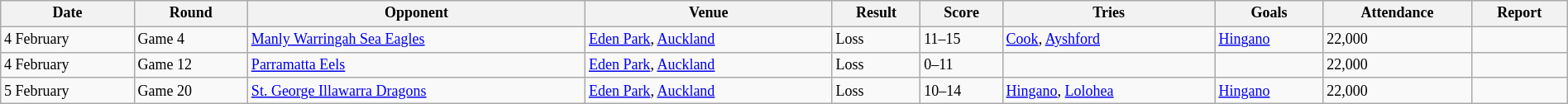<table class="wikitable"  style="font-size:75%; width:100%;">
<tr>
<th>Date</th>
<th>Round</th>
<th>Opponent</th>
<th>Venue</th>
<th>Result</th>
<th>Score</th>
<th>Tries</th>
<th>Goals</th>
<th>Attendance</th>
<th>Report</th>
</tr>
<tr>
<td>4 February</td>
<td>Game 4</td>
<td><a href='#'>Manly Warringah Sea Eagles</a></td>
<td><a href='#'>Eden Park</a>, <a href='#'>Auckland</a></td>
<td>Loss</td>
<td>11–15</td>
<td><a href='#'>Cook</a>, <a href='#'>Ayshford</a></td>
<td><a href='#'>Hingano</a></td>
<td>22,000</td>
<td></td>
</tr>
<tr>
<td>4 February</td>
<td>Game 12</td>
<td><a href='#'>Parramatta Eels</a></td>
<td><a href='#'>Eden Park</a>, <a href='#'>Auckland</a></td>
<td>Loss</td>
<td>0–11</td>
<td></td>
<td></td>
<td>22,000</td>
<td></td>
</tr>
<tr>
<td>5 February</td>
<td>Game 20</td>
<td><a href='#'>St. George Illawarra Dragons</a></td>
<td><a href='#'>Eden Park</a>, <a href='#'>Auckland</a></td>
<td>Loss</td>
<td>10–14</td>
<td><a href='#'>Hingano</a>, <a href='#'>Lolohea</a></td>
<td><a href='#'>Hingano</a></td>
<td>22,000</td>
<td></td>
</tr>
</table>
